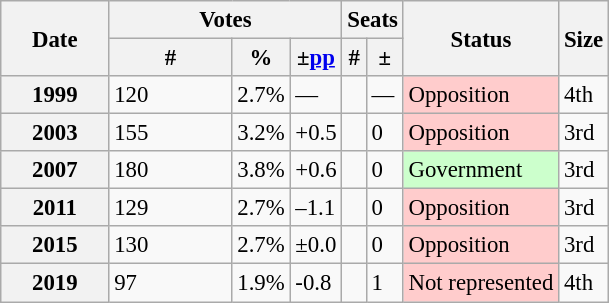<table class="wikitable" style="font-size:95%;">
<tr>
<th width="65" rowspan="2">Date</th>
<th colspan="3">Votes</th>
<th colspan="2">Seats</th>
<th rowspan="2">Status</th>
<th rowspan="2">Size</th>
</tr>
<tr>
<th width="75">#</th>
<th>%</th>
<th>±<a href='#'>pp</a></th>
<th>#</th>
<th>±</th>
</tr>
<tr>
<th>1999</th>
<td>120</td>
<td>2.7%</td>
<td>—</td>
<td style="text-align:center;"></td>
<td>—</td>
<td style="background-color:#fcc;">Opposition</td>
<td>4th</td>
</tr>
<tr>
<th>2003</th>
<td>155</td>
<td>3.2%</td>
<td>+0.5</td>
<td style="text-align:center;"></td>
<td>0</td>
<td style="background-color:#fcc;">Opposition</td>
<td>3rd</td>
</tr>
<tr>
<th>2007</th>
<td>180</td>
<td>3.8%</td>
<td>+0.6</td>
<td style="text-align:center;"></td>
<td>0</td>
<td style="background-color:#cfc;">Government</td>
<td>3rd</td>
</tr>
<tr>
<th>2011</th>
<td>129</td>
<td>2.7%</td>
<td>–1.1</td>
<td style="text-align:center;"></td>
<td>0</td>
<td style="background-color:#fcc;">Opposition</td>
<td>3rd</td>
</tr>
<tr>
<th>2015</th>
<td>130</td>
<td>2.7%</td>
<td>±0.0</td>
<td style="text-align:center;"></td>
<td>0</td>
<td style="background-color:#fcc;">Opposition</td>
<td>3rd</td>
</tr>
<tr>
<th>2019</th>
<td>97</td>
<td>1.9%</td>
<td>-0.8</td>
<td style="text-align:center;"></td>
<td>1</td>
<td style="background-color:#fcc;">Not represented</td>
<td>4th</td>
</tr>
</table>
